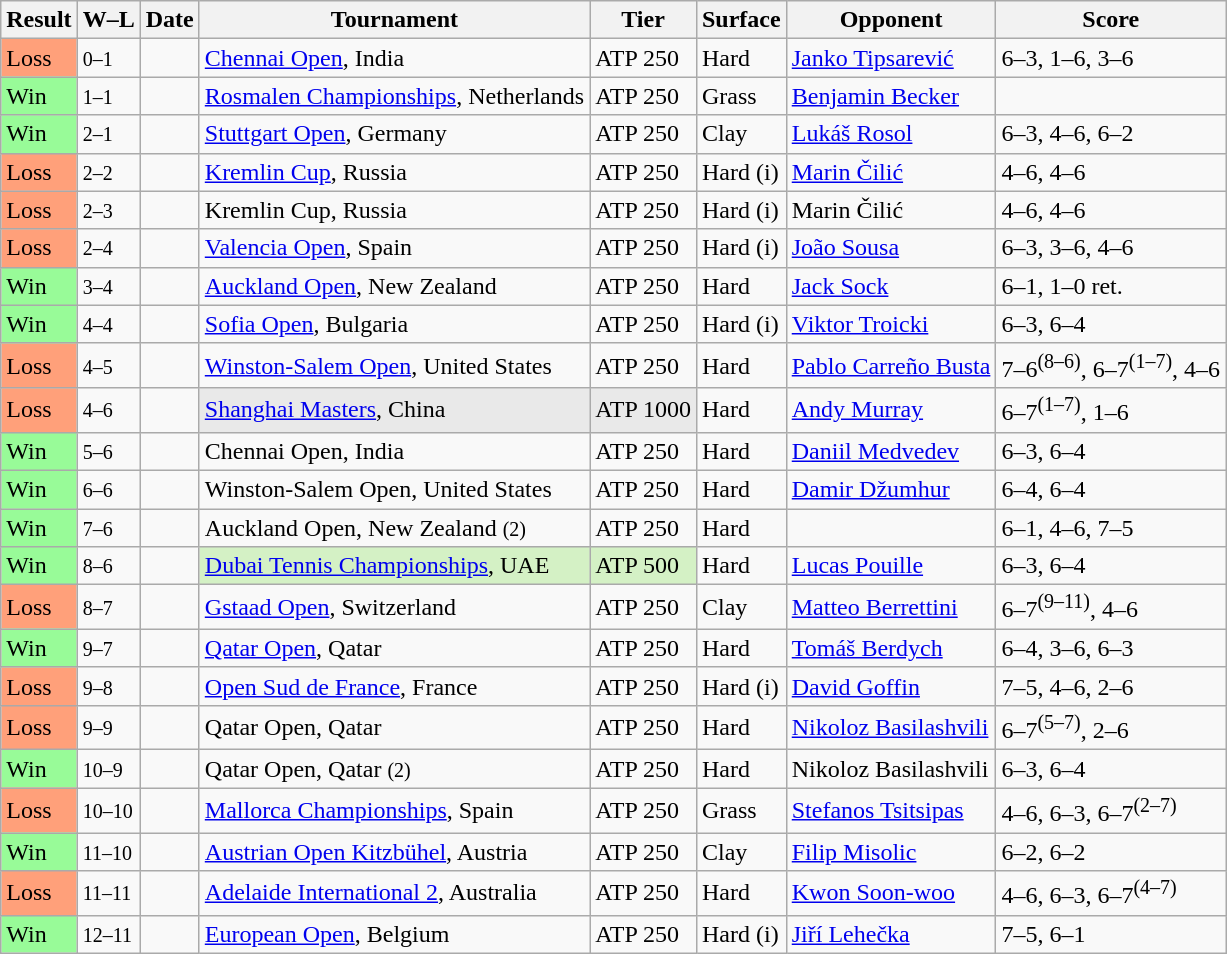<table class="sortable wikitable">
<tr>
<th>Result</th>
<th class="unsortable">W–L</th>
<th>Date</th>
<th>Tournament</th>
<th>Tier</th>
<th>Surface</th>
<th>Opponent</th>
<th class="unsortable">Score</th>
</tr>
<tr>
<td bgcolor=FFA07A>Loss</td>
<td><small>0–1</small></td>
<td><a href='#'></a></td>
<td><a href='#'>Chennai Open</a>, India</td>
<td>ATP 250</td>
<td>Hard</td>
<td> <a href='#'>Janko Tipsarević</a></td>
<td>6–3, 1–6, 3–6</td>
</tr>
<tr>
<td bgcolor=98FB98>Win</td>
<td><small>1–1</small></td>
<td><a href='#'></a></td>
<td><a href='#'>Rosmalen Championships</a>, Netherlands</td>
<td>ATP 250</td>
<td>Grass</td>
<td> <a href='#'>Benjamin Becker</a></td>
<td></td>
</tr>
<tr>
<td bgcolor=98FB98>Win</td>
<td><small>2–1</small></td>
<td><a href='#'></a></td>
<td><a href='#'>Stuttgart Open</a>, Germany</td>
<td>ATP 250</td>
<td>Clay</td>
<td> <a href='#'>Lukáš Rosol</a></td>
<td>6–3, 4–6, 6–2</td>
</tr>
<tr>
<td bgcolor=FFA07A>Loss</td>
<td><small>2–2</small></td>
<td><a href='#'></a></td>
<td><a href='#'>Kremlin Cup</a>, Russia</td>
<td>ATP 250</td>
<td>Hard (i)</td>
<td> <a href='#'>Marin Čilić</a></td>
<td>4–6, 4–6</td>
</tr>
<tr>
<td bgcolor=FFA07A>Loss</td>
<td><small>2–3</small></td>
<td><a href='#'></a></td>
<td>Kremlin Cup, Russia</td>
<td>ATP 250</td>
<td>Hard (i)</td>
<td> Marin Čilić</td>
<td>4–6, 4–6</td>
</tr>
<tr>
<td bgcolor=FFA07A>Loss</td>
<td><small>2–4</small></td>
<td><a href='#'></a></td>
<td><a href='#'>Valencia Open</a>, Spain</td>
<td>ATP 250</td>
<td>Hard (i)</td>
<td> <a href='#'>João Sousa</a></td>
<td>6–3, 3–6, 4–6</td>
</tr>
<tr>
<td bgcolor=98FB98>Win</td>
<td><small>3–4</small></td>
<td><a href='#'></a></td>
<td><a href='#'>Auckland Open</a>, New Zealand</td>
<td>ATP 250</td>
<td>Hard</td>
<td> <a href='#'>Jack Sock</a></td>
<td>6–1, 1–0 ret.</td>
</tr>
<tr>
<td bgcolor=98FB98>Win</td>
<td><small>4–4</small></td>
<td><a href='#'></a></td>
<td><a href='#'>Sofia Open</a>, Bulgaria</td>
<td>ATP 250</td>
<td>Hard (i)</td>
<td> <a href='#'>Viktor Troicki</a></td>
<td>6–3, 6–4</td>
</tr>
<tr>
<td bgcolor=FFA07A>Loss</td>
<td><small>4–5</small></td>
<td><a href='#'></a></td>
<td><a href='#'>Winston-Salem Open</a>, United States</td>
<td>ATP 250</td>
<td>Hard</td>
<td> <a href='#'>Pablo Carreño Busta</a></td>
<td>7–6<sup>(8–6)</sup>, 6–7<sup>(1–7)</sup>, 4–6</td>
</tr>
<tr>
<td bgcolor=FFA07A>Loss</td>
<td><small>4–6</small></td>
<td><a href='#'></a></td>
<td style="background:#E9E9E9;"><a href='#'>Shanghai Masters</a>, China</td>
<td style="background:#E9E9E9;">ATP 1000</td>
<td>Hard</td>
<td> <a href='#'>Andy Murray</a></td>
<td>6–7<sup>(1–7)</sup>, 1–6</td>
</tr>
<tr>
<td bgcolor=98FB98>Win</td>
<td><small>5–6</small></td>
<td><a href='#'></a></td>
<td>Chennai Open, India</td>
<td>ATP 250</td>
<td>Hard</td>
<td> <a href='#'>Daniil Medvedev</a></td>
<td>6–3, 6–4</td>
</tr>
<tr>
<td bgcolor=98FB98>Win</td>
<td><small>6–6</small></td>
<td><a href='#'></a></td>
<td>Winston-Salem Open, United States</td>
<td>ATP 250</td>
<td>Hard</td>
<td> <a href='#'>Damir Džumhur</a></td>
<td>6–4, 6–4</td>
</tr>
<tr>
<td bgcolor=98FB98>Win</td>
<td><small>7–6</small></td>
<td><a href='#'></a></td>
<td>Auckland Open, New Zealand <small>(2)</small></td>
<td>ATP 250</td>
<td>Hard</td>
<td></td>
<td>6–1, 4–6, 7–5</td>
</tr>
<tr>
<td bgcolor=98FB98>Win</td>
<td><small>8–6</small></td>
<td><a href='#'></a></td>
<td style="background:#D4F1C5;"><a href='#'>Dubai Tennis Championships</a>, UAE</td>
<td style="background:#D4F1C5;">ATP 500</td>
<td>Hard</td>
<td> <a href='#'>Lucas Pouille</a></td>
<td>6–3, 6–4</td>
</tr>
<tr>
<td bgcolor=FFA07A>Loss</td>
<td><small>8–7</small></td>
<td><a href='#'></a></td>
<td><a href='#'>Gstaad Open</a>, Switzerland</td>
<td>ATP 250</td>
<td>Clay</td>
<td> <a href='#'>Matteo Berrettini</a></td>
<td>6–7<sup>(9–11)</sup>, 4–6</td>
</tr>
<tr>
<td bgcolor=98FB98>Win</td>
<td><small>9–7</small></td>
<td><a href='#'></a></td>
<td><a href='#'>Qatar Open</a>, Qatar</td>
<td>ATP 250</td>
<td>Hard</td>
<td> <a href='#'>Tomáš Berdych</a></td>
<td>6–4, 3–6, 6–3</td>
</tr>
<tr>
<td bgcolor=FFA07A>Loss</td>
<td><small>9–8</small></td>
<td><a href='#'></a></td>
<td><a href='#'>Open Sud de France</a>, France</td>
<td>ATP 250</td>
<td>Hard (i)</td>
<td> <a href='#'>David Goffin</a></td>
<td>7–5, 4–6, 2–6</td>
</tr>
<tr>
<td bgcolor=FFA07A>Loss</td>
<td><small>9–9</small></td>
<td><a href='#'></a></td>
<td>Qatar Open, Qatar</td>
<td>ATP 250</td>
<td>Hard</td>
<td> <a href='#'>Nikoloz Basilashvili</a></td>
<td>6–7<sup>(5–7)</sup>, 2–6</td>
</tr>
<tr>
<td bgcolor=98FB98>Win</td>
<td><small>10–9</small></td>
<td><a href='#'></a></td>
<td>Qatar Open, Qatar <small>(2)</small></td>
<td>ATP 250</td>
<td>Hard</td>
<td> Nikoloz Basilashvili</td>
<td>6–3, 6–4</td>
</tr>
<tr>
<td bgcolor=FFA07A>Loss</td>
<td><small>10–10</small></td>
<td><a href='#'></a></td>
<td><a href='#'>Mallorca Championships</a>, Spain</td>
<td>ATP 250</td>
<td>Grass</td>
<td> <a href='#'>Stefanos Tsitsipas</a></td>
<td>4–6, 6–3, 6–7<sup>(2–7)</sup></td>
</tr>
<tr>
<td bgcolor=98FB98>Win</td>
<td><small>11–10</small></td>
<td><a href='#'></a></td>
<td><a href='#'>Austrian Open Kitzbühel</a>, Austria</td>
<td>ATP 250</td>
<td>Clay</td>
<td> <a href='#'>Filip Misolic</a></td>
<td>6–2, 6–2</td>
</tr>
<tr>
<td bgcolor=FFA07A>Loss</td>
<td><small>11–11</small></td>
<td><a href='#'></a></td>
<td><a href='#'>Adelaide International 2</a>, Australia</td>
<td>ATP 250</td>
<td>Hard</td>
<td> <a href='#'>Kwon Soon-woo</a></td>
<td>4–6, 6–3, 6–7<sup>(4–7)</sup></td>
</tr>
<tr>
<td bgcolor=98FB98>Win</td>
<td><small>12–11</small></td>
<td><a href='#'></a></td>
<td><a href='#'>European Open</a>, Belgium</td>
<td>ATP 250</td>
<td>Hard (i)</td>
<td> <a href='#'>Jiří Lehečka</a></td>
<td>7–5, 6–1</td>
</tr>
</table>
